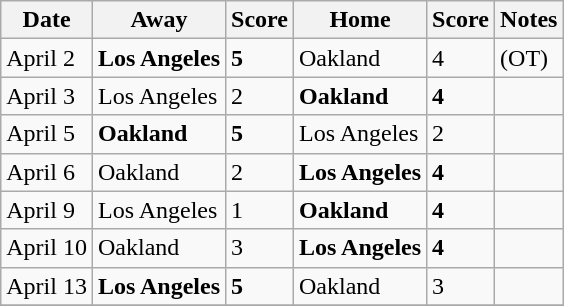<table class="wikitable">
<tr>
<th>Date</th>
<th>Away</th>
<th>Score</th>
<th>Home</th>
<th>Score</th>
<th>Notes</th>
</tr>
<tr>
<td>April 2</td>
<td><strong>Los Angeles</strong></td>
<td><strong>5</strong></td>
<td>Oakland</td>
<td>4</td>
<td>(OT)</td>
</tr>
<tr>
<td>April 3</td>
<td>Los Angeles</td>
<td>2</td>
<td><strong>Oakland</strong></td>
<td><strong>4</strong></td>
<td></td>
</tr>
<tr>
<td>April 5</td>
<td><strong>Oakland</strong></td>
<td><strong>5</strong></td>
<td>Los Angeles</td>
<td>2</td>
<td></td>
</tr>
<tr>
<td>April 6</td>
<td>Oakland</td>
<td>2</td>
<td><strong>Los Angeles</strong></td>
<td><strong>4</strong></td>
<td></td>
</tr>
<tr>
<td>April 9</td>
<td>Los Angeles</td>
<td>1</td>
<td><strong>Oakland</strong></td>
<td><strong>4</strong></td>
<td></td>
</tr>
<tr>
<td>April 10</td>
<td>Oakland</td>
<td>3</td>
<td><strong>Los Angeles</strong></td>
<td><strong>4</strong></td>
<td></td>
</tr>
<tr>
<td>April 13</td>
<td><strong>Los Angeles</strong></td>
<td><strong>5</strong></td>
<td>Oakland</td>
<td>3</td>
<td></td>
</tr>
<tr>
</tr>
</table>
